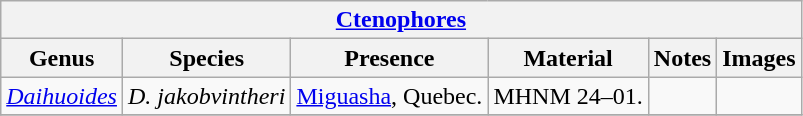<table class="wikitable" align="center">
<tr>
<th colspan="6" align="center"><strong><a href='#'>Ctenophores</a></strong></th>
</tr>
<tr>
<th>Genus</th>
<th>Species</th>
<th>Presence</th>
<th><strong>Material</strong></th>
<th>Notes</th>
<th>Images</th>
</tr>
<tr>
<td><em><a href='#'>Daihuoides</a></em></td>
<td><em>D. jakobvintheri</em></td>
<td><a href='#'>Miguasha</a>, Quebec.</td>
<td>MHNM 24–01.</td>
<td></td>
<td></td>
</tr>
<tr>
</tr>
</table>
